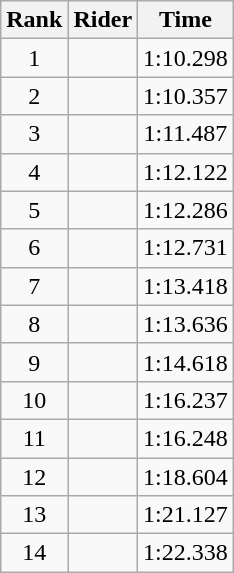<table class="wikitable sortable"  style="text-align:center">
<tr>
<th>Rank</th>
<th>Rider</th>
<th>Time</th>
</tr>
<tr>
<td>1</td>
<td align="left"></td>
<td>1:10.298</td>
</tr>
<tr>
<td>2</td>
<td align="left"></td>
<td>1:10.357</td>
</tr>
<tr>
<td>3</td>
<td align="left"></td>
<td>1:11.487</td>
</tr>
<tr>
<td>4</td>
<td align="left"></td>
<td>1:12.122</td>
</tr>
<tr>
<td>5</td>
<td align="left"></td>
<td>1:12.286</td>
</tr>
<tr>
<td>6</td>
<td align="left"></td>
<td>1:12.731</td>
</tr>
<tr>
<td>7</td>
<td align="left"></td>
<td>1:13.418</td>
</tr>
<tr>
<td>8</td>
<td align="left"></td>
<td>1:13.636</td>
</tr>
<tr>
<td>9</td>
<td align="left"></td>
<td>1:14.618</td>
</tr>
<tr>
<td>10</td>
<td align="left"></td>
<td>1:16.237</td>
</tr>
<tr>
<td>11</td>
<td align="left"></td>
<td>1:16.248</td>
</tr>
<tr>
<td>12</td>
<td align="left"></td>
<td>1:18.604</td>
</tr>
<tr>
<td>13</td>
<td align="left"></td>
<td>1:21.127</td>
</tr>
<tr>
<td>14</td>
<td align="left"></td>
<td>1:22.338</td>
</tr>
</table>
